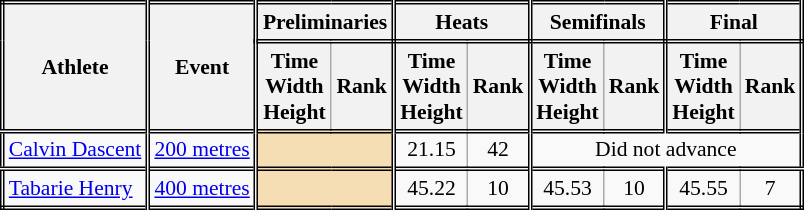<table class=wikitable style="font-size:90%; border: double;">
<tr>
<th rowspan="2" style="border-right:double">Athlete</th>
<th rowspan="2" style="border-right:double">Event</th>
<th colspan="2" style="border-right:double; border-bottom:double;">Preliminaries</th>
<th colspan="2" style="border-right:double; border-bottom:double;">Heats</th>
<th colspan="2" style="border-right:double; border-bottom:double;">Semifinals</th>
<th colspan="2" style="border-right:double; border-bottom:double;">Final</th>
</tr>
<tr>
<th>Time<br>Width<br>Height</th>
<th style="border-right:double">Rank</th>
<th>Time<br>Width<br>Height</th>
<th style="border-right:double">Rank</th>
<th>Time<br>Width<br>Height</th>
<th style="border-right:double">Rank</th>
<th>Time<br>Width<br>Height</th>
<th style="border-right:double">Rank</th>
</tr>
<tr style="border-top: double;">
<td style="border-right:double"><a href='#'>Calvin Dascent</a></td>
<td style="border-right:double"><a href='#'>200 metres</a></td>
<td style="border-right:double" colspan= 2 bgcolor="wheat"></td>
<td align=center>21.15</td>
<td align=center style="border-right:double">42</td>
<td colspan="4" align=center>Did not advance</td>
</tr>
<tr style="border-top: double;">
<td style="border-right:double"><a href='#'>Tabarie Henry</a></td>
<td style="border-right:double"><a href='#'>400 metres</a></td>
<td style="border-right:double" colspan= 2 bgcolor="wheat"></td>
<td align=center>45.22</td>
<td style="border-right:double" align=center>10</td>
<td align=center>45.53</td>
<td style="border-right:double" align=center>10</td>
<td align=center>45.55</td>
<td align=center>7</td>
</tr>
</table>
